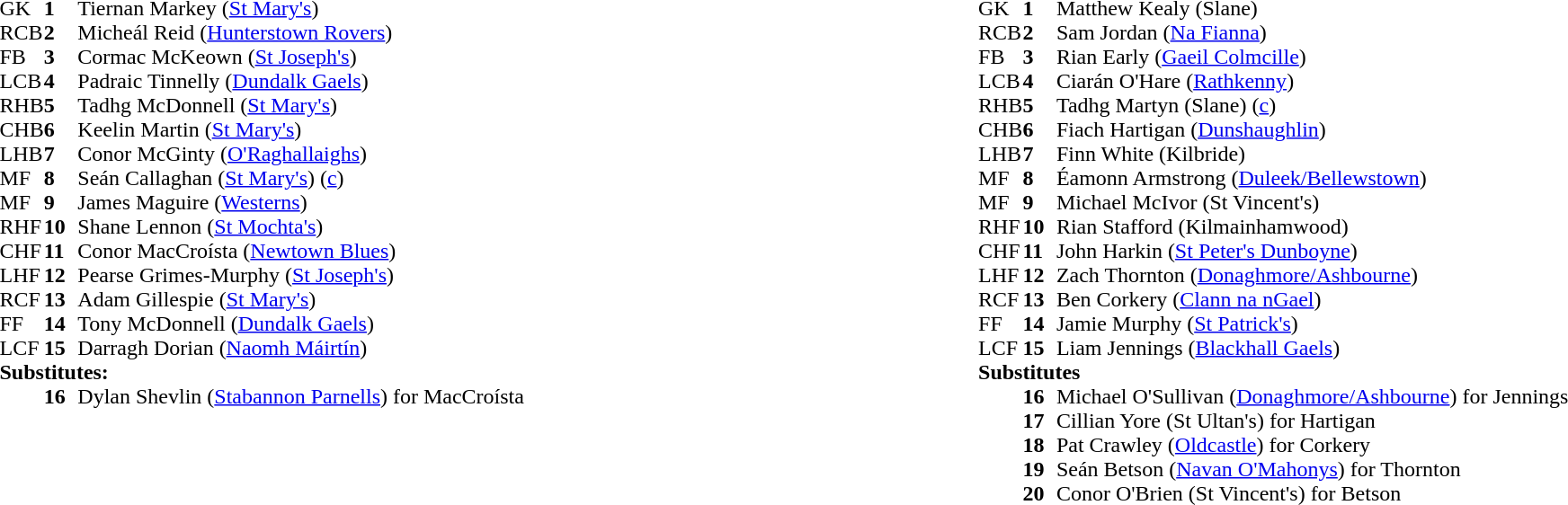<table style="width:100%;">
<tr>
<td style="vertical-align:top; width:50%"><br><table cellspacing="0" cellpadding="0">
<tr>
<th width="25"></th>
<th width="25"></th>
</tr>
<tr>
<td>GK</td>
<td><strong>1</strong></td>
<td>Tiernan Markey (<a href='#'>St Mary's</a>)</td>
</tr>
<tr>
<td>RCB</td>
<td><strong>2</strong></td>
<td>Micheál Reid (<a href='#'>Hunterstown Rovers</a>)</td>
</tr>
<tr>
<td>FB</td>
<td><strong>3</strong></td>
<td>Cormac McKeown (<a href='#'>St Joseph's</a>)</td>
</tr>
<tr>
<td>LCB</td>
<td><strong>4</strong></td>
<td>Padraic Tinnelly (<a href='#'>Dundalk Gaels</a>)</td>
</tr>
<tr>
<td>RHB</td>
<td><strong>5</strong></td>
<td>Tadhg McDonnell (<a href='#'>St Mary's</a>)</td>
</tr>
<tr>
<td>CHB</td>
<td><strong>6</strong></td>
<td>Keelin Martin (<a href='#'>St Mary's</a>)</td>
</tr>
<tr>
<td>LHB</td>
<td><strong>7</strong></td>
<td>Conor McGinty (<a href='#'>O'Raghallaighs</a>)</td>
</tr>
<tr>
<td>MF</td>
<td><strong>8</strong></td>
<td>Seán Callaghan (<a href='#'>St Mary's</a>) (<a href='#'>c</a>)</td>
</tr>
<tr>
<td>MF</td>
<td><strong>9</strong></td>
<td>James Maguire (<a href='#'>Westerns</a>)</td>
</tr>
<tr>
<td>RHF</td>
<td><strong>10</strong></td>
<td>Shane Lennon (<a href='#'>St Mochta's</a>)</td>
</tr>
<tr>
<td>CHF</td>
<td><strong>11</strong></td>
<td>Conor MacCroísta (<a href='#'>Newtown Blues</a>)</td>
</tr>
<tr>
<td>LHF</td>
<td><strong>12</strong></td>
<td>Pearse Grimes-Murphy (<a href='#'>St Joseph's</a>)</td>
</tr>
<tr>
<td>RCF</td>
<td><strong>13</strong></td>
<td>Adam Gillespie (<a href='#'>St Mary's</a>)</td>
</tr>
<tr>
<td>FF</td>
<td><strong>14</strong></td>
<td>Tony McDonnell (<a href='#'>Dundalk Gaels</a>)</td>
</tr>
<tr>
<td>LCF</td>
<td><strong>15</strong></td>
<td>Darragh Dorian (<a href='#'>Naomh Máirtín</a>)</td>
</tr>
<tr>
<td colspan=3><strong>Substitutes:</strong></td>
</tr>
<tr>
<td></td>
<td><strong>16</strong></td>
<td>Dylan Shevlin (<a href='#'>Stabannon Parnells</a>) for MacCroísta</td>
<td></td>
</tr>
</table>
</td>
<td style="vertical-align:top; width:50%"><br><table cellspacing="0" cellpadding="0" style="margin:auto">
<tr>
<th width="25"></th>
<th width="25"></th>
</tr>
<tr>
<td>GK</td>
<td><strong>1</strong></td>
<td>Matthew Kealy (Slane)</td>
</tr>
<tr>
<td>RCB</td>
<td><strong>2</strong></td>
<td>Sam Jordan (<a href='#'>Na Fianna</a>)</td>
</tr>
<tr>
<td>FB</td>
<td><strong>3</strong></td>
<td>Rian Early (<a href='#'>Gaeil Colmcille</a>)</td>
</tr>
<tr>
<td>LCB</td>
<td><strong>4</strong></td>
<td>Ciarán O'Hare (<a href='#'>Rathkenny</a>)</td>
</tr>
<tr>
<td>RHB</td>
<td><strong>5</strong></td>
<td>Tadhg Martyn (Slane) (<a href='#'>c</a>)</td>
</tr>
<tr>
<td>CHB</td>
<td><strong>6</strong></td>
<td>Fiach Hartigan (<a href='#'>Dunshaughlin</a>)</td>
</tr>
<tr>
<td>LHB</td>
<td><strong>7</strong></td>
<td>Finn White (Kilbride)</td>
</tr>
<tr>
<td>MF</td>
<td><strong>8</strong></td>
<td>Éamonn Armstrong (<a href='#'>Duleek/Bellewstown</a>)</td>
</tr>
<tr>
<td>MF</td>
<td><strong>9</strong></td>
<td>Michael McIvor (St Vincent's)</td>
</tr>
<tr>
<td>RHF</td>
<td><strong>10</strong></td>
<td>Rian Stafford (Kilmainhamwood)</td>
</tr>
<tr>
<td>CHF</td>
<td><strong>11</strong></td>
<td>John Harkin (<a href='#'>St Peter's Dunboyne</a>)</td>
</tr>
<tr>
<td>LHF</td>
<td><strong>12</strong></td>
<td>Zach Thornton (<a href='#'>Donaghmore/Ashbourne</a>)</td>
</tr>
<tr>
<td>RCF</td>
<td><strong>13</strong></td>
<td>Ben Corkery (<a href='#'>Clann na nGael</a>)</td>
</tr>
<tr>
<td>FF</td>
<td><strong>14</strong></td>
<td>Jamie Murphy (<a href='#'>St Patrick's</a>)</td>
</tr>
<tr>
<td>LCF</td>
<td><strong>15</strong></td>
<td>Liam Jennings (<a href='#'>Blackhall Gaels</a>)</td>
</tr>
<tr>
<td colspan=3><strong>Substitutes</strong></td>
</tr>
<tr>
<td></td>
<td><strong>16</strong></td>
<td>Michael O'Sullivan (<a href='#'>Donaghmore/Ashbourne</a>) for Jennings</td>
</tr>
<tr>
<td></td>
<td><strong>17</strong></td>
<td>Cillian Yore (St Ultan's) for Hartigan</td>
</tr>
<tr>
<td></td>
<td><strong>18</strong></td>
<td>Pat Crawley (<a href='#'>Oldcastle</a>) for Corkery</td>
</tr>
<tr>
<td></td>
<td><strong>19</strong></td>
<td>Seán Betson (<a href='#'>Navan O'Mahonys</a>) for Thornton</td>
</tr>
<tr>
<td></td>
<td><strong>20</strong></td>
<td>Conor O'Brien (St Vincent's) for Betson</td>
</tr>
</table>
</td>
</tr>
<tr>
</tr>
</table>
